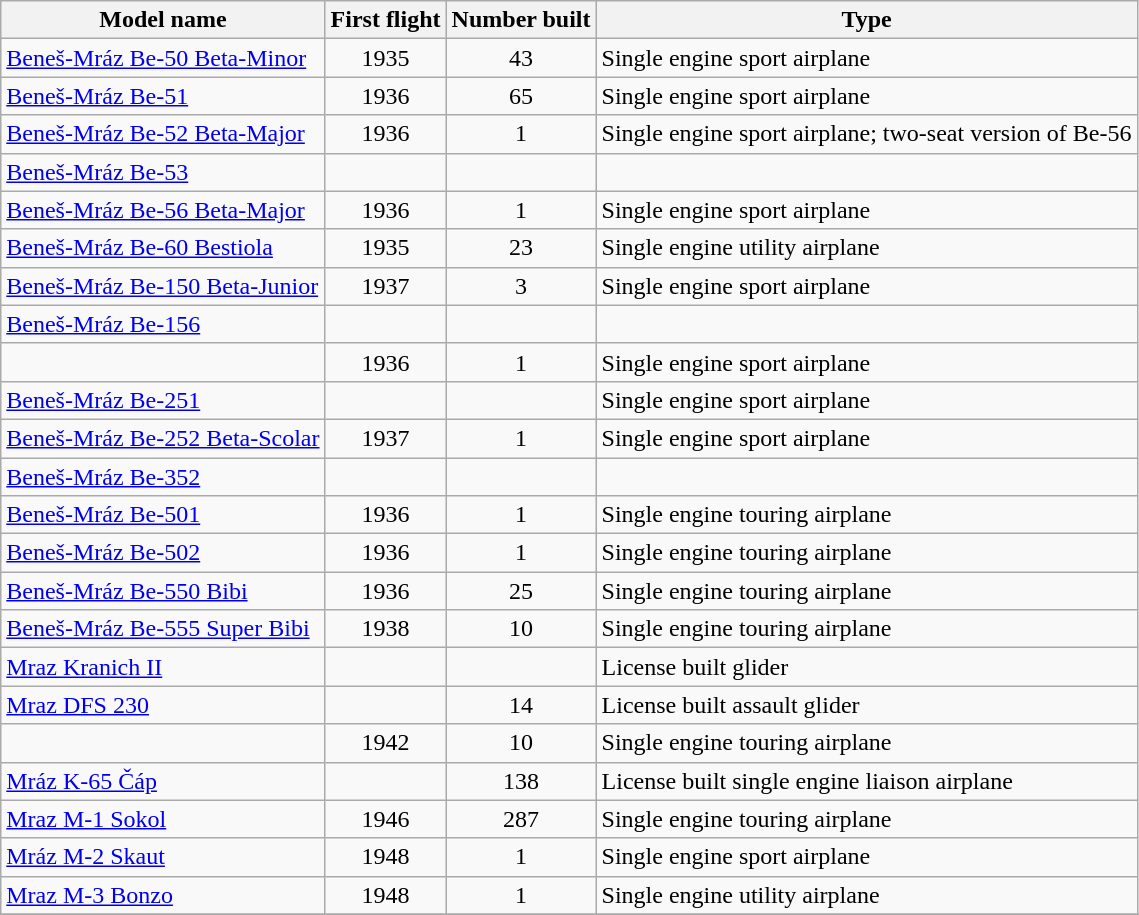<table class="wikitable sortable">
<tr>
<th>Model name</th>
<th>First flight</th>
<th>Number built</th>
<th>Type</th>
</tr>
<tr>
<td align=left><a href='#'>Beneš-Mráz Be-50 Beta-Minor</a></td>
<td align=center>1935</td>
<td align=center>43</td>
<td align=left>Single engine sport airplane</td>
</tr>
<tr>
<td align=left><a href='#'>Beneš-Mráz Be-51</a></td>
<td align=center>1936</td>
<td align=center>65</td>
<td align=left>Single engine sport airplane</td>
</tr>
<tr>
<td align=left><a href='#'>Beneš-Mráz Be-52 Beta-Major</a></td>
<td align=center>1936</td>
<td align=center>1</td>
<td align=left>Single engine sport airplane; two-seat version of Be-56</td>
</tr>
<tr>
<td align=left><a href='#'>Beneš-Mráz Be-53</a></td>
<td align=center></td>
<td align=center></td>
<td align=left></td>
</tr>
<tr>
<td align=left><a href='#'>Beneš-Mráz Be-56 Beta-Major</a></td>
<td align=center>1936</td>
<td align=center>1</td>
<td align=left>Single engine sport airplane</td>
</tr>
<tr>
<td align=left><a href='#'>Beneš-Mráz Be-60 Bestiola</a></td>
<td align=center>1935</td>
<td align=center>23</td>
<td align=left>Single engine utility airplane</td>
</tr>
<tr>
<td align=left><a href='#'>Beneš-Mráz Be-150 Beta-Junior</a></td>
<td align=center>1937</td>
<td align=center>3</td>
<td align=left>Single engine sport airplane</td>
</tr>
<tr>
<td align=left><a href='#'>Beneš-Mráz Be-156</a></td>
<td align=center></td>
<td align=center></td>
<td align=left></td>
</tr>
<tr>
<td align=left></td>
<td align=center>1936</td>
<td align=center>1</td>
<td align=left>Single engine sport airplane</td>
</tr>
<tr>
<td align=left><a href='#'>Beneš-Mráz Be-251</a></td>
<td align=center></td>
<td align=center></td>
<td align=left>Single engine sport airplane</td>
</tr>
<tr>
<td align=left><a href='#'>Beneš-Mráz Be-252 Beta-Scolar</a></td>
<td align=center>1937</td>
<td align=center>1</td>
<td align=left>Single engine sport airplane</td>
</tr>
<tr>
<td align=left><a href='#'>Beneš-Mráz Be-352</a></td>
<td align=center></td>
<td align=center></td>
<td align=left></td>
</tr>
<tr>
<td align=left><a href='#'>Beneš-Mráz Be-501</a></td>
<td align=center>1936</td>
<td align=center>1</td>
<td align=left>Single engine touring airplane</td>
</tr>
<tr>
<td align=left><a href='#'>Beneš-Mráz Be-502</a></td>
<td align=center>1936</td>
<td align=center>1</td>
<td align=left>Single engine touring airplane</td>
</tr>
<tr>
<td align=left><a href='#'>Beneš-Mráz Be-550 Bibi</a></td>
<td align=center>1936</td>
<td align=center>25</td>
<td align=left>Single engine touring airplane</td>
</tr>
<tr>
<td align=left><a href='#'>Beneš-Mráz Be-555 Super Bibi</a></td>
<td align=center>1938</td>
<td align=center>10</td>
<td align=left>Single engine touring airplane</td>
</tr>
<tr>
<td align=left><a href='#'>Mraz Kranich II</a></td>
<td align=center></td>
<td align=center></td>
<td align=left>License built glider</td>
</tr>
<tr>
<td align=left><a href='#'>Mraz DFS 230</a></td>
<td align=center></td>
<td align=center>14</td>
<td align=left>License built assault glider</td>
</tr>
<tr>
<td align=left></td>
<td align=center>1942</td>
<td align=center>10</td>
<td align=left>Single engine touring airplane</td>
</tr>
<tr>
<td align=left><a href='#'>Mráz K-65 Čáp</a></td>
<td align=center></td>
<td align=center>138</td>
<td align=left>License built single engine liaison airplane</td>
</tr>
<tr>
<td align=left><a href='#'>Mraz M-1 Sokol</a></td>
<td align=center>1946</td>
<td align=center>287</td>
<td align=left>Single engine touring airplane</td>
</tr>
<tr>
<td align=left><a href='#'>Mráz M-2 Skaut</a></td>
<td align=center>1948</td>
<td align=center>1</td>
<td align=left>Single engine sport airplane</td>
</tr>
<tr>
<td align=left><a href='#'>Mraz M-3 Bonzo</a></td>
<td align=center>1948</td>
<td align=center>1</td>
<td align=left>Single engine utility airplane</td>
</tr>
<tr>
</tr>
</table>
